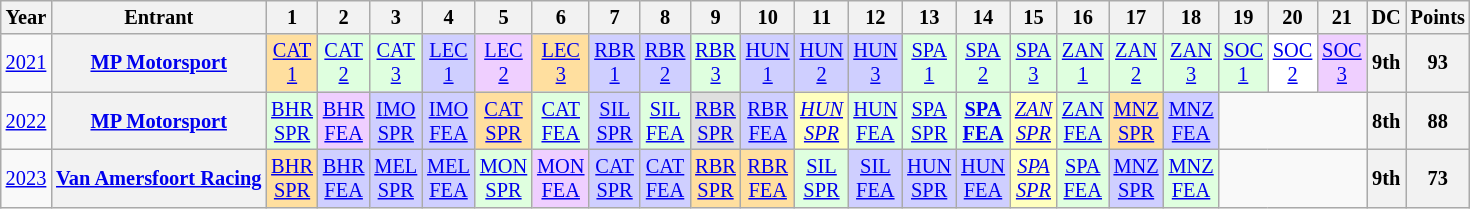<table class="wikitable" style="text-align:center; font-size:85%">
<tr>
<th>Year</th>
<th>Entrant</th>
<th>1</th>
<th>2</th>
<th>3</th>
<th>4</th>
<th>5</th>
<th>6</th>
<th>7</th>
<th>8</th>
<th>9</th>
<th>10</th>
<th>11</th>
<th>12</th>
<th>13</th>
<th>14</th>
<th>15</th>
<th>16</th>
<th>17</th>
<th>18</th>
<th>19</th>
<th>20</th>
<th>21</th>
<th>DC</th>
<th>Points</th>
</tr>
<tr>
<td><a href='#'>2021</a></td>
<th nowrap><a href='#'>MP Motorsport</a></th>
<td style="background:#FFDF9F;"><a href='#'>CAT<br>1</a><br></td>
<td style="background:#DFFFDF;"><a href='#'>CAT<br>2</a><br></td>
<td style="background:#DFFFDF;"><a href='#'>CAT<br>3</a><br></td>
<td style="background:#CFCFFF;"><a href='#'>LEC<br>1</a><br></td>
<td style="background:#EFCFFF;"><a href='#'>LEC<br>2</a><br></td>
<td style="background:#FFDF9F;"><a href='#'>LEC<br>3</a><br></td>
<td style="background:#CFCFFF;"><a href='#'>RBR<br>1</a><br></td>
<td style="background:#CFCFFF;"><a href='#'>RBR<br>2</a><br></td>
<td style="background:#DFFFDF;"><a href='#'>RBR<br>3</a><br></td>
<td style="background:#CFCFFF;"><a href='#'>HUN<br>1</a><br></td>
<td style="background:#CFCFFF;"><a href='#'>HUN<br>2</a><br></td>
<td style="background:#CFCFFF;"><a href='#'>HUN<br>3</a><br></td>
<td style="background:#DFFFDF;"><a href='#'>SPA<br>1</a><br></td>
<td style="background:#DFFFDF;"><a href='#'>SPA<br>2</a><br></td>
<td style="background:#DFFFDF;"><a href='#'>SPA<br>3</a><br></td>
<td style="background:#DFFFDF;"><a href='#'>ZAN<br>1</a><br></td>
<td style="background:#DFFFDF;"><a href='#'>ZAN<br>2</a><br></td>
<td style="background:#DFFFDF;"><a href='#'>ZAN<br>3</a><br></td>
<td style="background:#DFFFDF;"><a href='#'>SOC<br>1</a><br></td>
<td style="background:#FFFFFF;"><a href='#'>SOC<br>2</a><br></td>
<td style="background:#EFCFFF;"><a href='#'>SOC<br>3</a><br></td>
<th>9th</th>
<th>93</th>
</tr>
<tr>
<td><a href='#'>2022</a></td>
<th nowrap><a href='#'>MP Motorsport</a></th>
<td style="background:#DFFFDF;"><a href='#'>BHR<br>SPR</a><br></td>
<td style="background:#EFCFFF;"><a href='#'>BHR<br>FEA</a><br></td>
<td style="background:#CFCFFF;"><a href='#'>IMO<br>SPR</a><br></td>
<td style="background:#CFCFFF;"><a href='#'>IMO<br>FEA</a><br></td>
<td style="background:#FFDF9F;"><a href='#'>CAT<br>SPR</a><br></td>
<td style="background:#DFFFDF;"><a href='#'>CAT<br>FEA</a><br></td>
<td style="background:#CFCFFF;"><a href='#'>SIL<br>SPR</a><br></td>
<td style="background:#DFFFDF;"><a href='#'>SIL<br>FEA</a><br></td>
<td style="background:#DFDFDF;"><a href='#'>RBR<br>SPR</a><br></td>
<td style="background:#CFCFFF;"><a href='#'>RBR<br>FEA</a><br></td>
<td style="background:#FFFFBF;"><em><a href='#'>HUN<br>SPR</a></em><br></td>
<td style="background:#DFFFDF;"><a href='#'>HUN<br>FEA</a><br></td>
<td style="background:#DFFFDF;"><a href='#'>SPA<br>SPR</a><br></td>
<td style="background:#DFFFDF;"><strong><a href='#'>SPA<br>FEA</a></strong><br></td>
<td style="background:#FFFFBF;"><em><a href='#'>ZAN<br>SPR</a></em><br></td>
<td style="background:#DFFFDF;"><a href='#'>ZAN<br>FEA</a><br></td>
<td style="background:#FFDF9F;"><a href='#'>MNZ<br>SPR</a><br></td>
<td style="background:#CFCFFF;"><a href='#'>MNZ<br>FEA</a><br></td>
<td colspan=3></td>
<th>8th</th>
<th>88</th>
</tr>
<tr>
<td><a href='#'>2023</a></td>
<th nowrap><a href='#'>Van Amersfoort Racing</a></th>
<td style="background:#FFDF9F;"><a href='#'>BHR<br>SPR</a><br></td>
<td style="background:#CFCFFF;"><a href='#'>BHR<br>FEA</a><br></td>
<td style="background:#CFCFFF;"><a href='#'>MEL<br>SPR</a><br></td>
<td style="background:#CFCFFF;"><a href='#'>MEL<br>FEA</a><br></td>
<td style="background:#DFFFDF;"><a href='#'>MON<br>SPR</a><br></td>
<td style="background:#EFCFFF;"><a href='#'>MON<br>FEA</a><br></td>
<td style="background:#CFCFFF;"><a href='#'>CAT<br>SPR</a><br></td>
<td style="background:#CFCFFF;"><a href='#'>CAT<br>FEA</a><br></td>
<td style="background:#FFDF9F;"><a href='#'>RBR<br>SPR</a><br></td>
<td style="background:#FFDF9F;"><a href='#'>RBR<br>FEA</a><br></td>
<td style="background:#DFFFDF;"><a href='#'>SIL<br>SPR</a><br></td>
<td style="background:#CFCFFF;"><a href='#'>SIL<br>FEA</a><br></td>
<td style="background:#CFCFFF;"><a href='#'>HUN<br>SPR</a><br></td>
<td style="background:#CFCFFF;"><a href='#'>HUN<br>FEA</a><br></td>
<td style="background:#FFFFBF;"><em><a href='#'>SPA<br>SPR</a></em><br></td>
<td style="background:#DFFFDF;"><a href='#'>SPA<br>FEA</a><br></td>
<td style="background:#CFCFFF;"><a href='#'>MNZ<br>SPR</a><br></td>
<td style="background:#DFFFDF;"><a href='#'>MNZ<br>FEA</a><br></td>
<td colspan=3></td>
<th>9th</th>
<th>73</th>
</tr>
</table>
